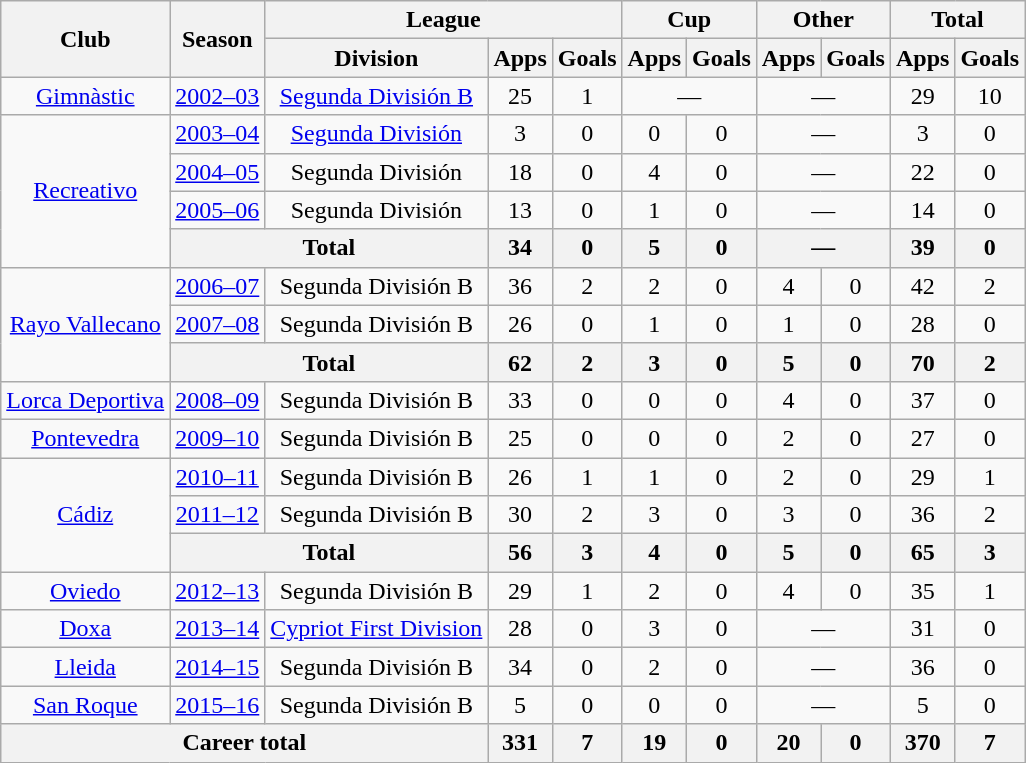<table class="wikitable" style="text-align: center;">
<tr>
<th rowspan="2">Club</th>
<th rowspan="2">Season</th>
<th colspan="3">League</th>
<th colspan="2">Cup</th>
<th colspan="2">Other</th>
<th colspan="2">Total</th>
</tr>
<tr>
<th>Division</th>
<th>Apps</th>
<th>Goals</th>
<th>Apps</th>
<th>Goals</th>
<th>Apps</th>
<th>Goals</th>
<th>Apps</th>
<th>Goals</th>
</tr>
<tr>
<td rowspan="1"><a href='#'>Gimnàstic</a></td>
<td><a href='#'>2002–03</a></td>
<td><a href='#'>Segunda División B</a></td>
<td>25</td>
<td>1</td>
<td colspan="2">—</td>
<td colspan="2">—</td>
<td>29</td>
<td>10</td>
</tr>
<tr>
<td rowspan="4"><a href='#'>Recreativo</a></td>
<td><a href='#'>2003–04</a></td>
<td><a href='#'>Segunda División</a></td>
<td>3</td>
<td>0</td>
<td>0</td>
<td>0</td>
<td colspan="2">—</td>
<td>3</td>
<td>0</td>
</tr>
<tr>
<td><a href='#'>2004–05</a></td>
<td>Segunda División</td>
<td>18</td>
<td>0</td>
<td>4</td>
<td>0</td>
<td colspan="2">—</td>
<td>22</td>
<td>0</td>
</tr>
<tr>
<td><a href='#'>2005–06</a></td>
<td>Segunda División</td>
<td>13</td>
<td>0</td>
<td>1</td>
<td>0</td>
<td colspan="2">—</td>
<td>14</td>
<td>0</td>
</tr>
<tr>
<th colspan="2">Total</th>
<th>34</th>
<th>0</th>
<th>5</th>
<th>0</th>
<th colspan="2">—</th>
<th>39</th>
<th>0</th>
</tr>
<tr>
<td rowspan="3"><a href='#'>Rayo Vallecano</a></td>
<td><a href='#'>2006–07</a></td>
<td>Segunda División B</td>
<td>36</td>
<td>2</td>
<td>2</td>
<td>0</td>
<td>4</td>
<td>0</td>
<td>42</td>
<td>2</td>
</tr>
<tr>
<td><a href='#'>2007–08</a></td>
<td>Segunda División B</td>
<td>26</td>
<td>0</td>
<td>1</td>
<td>0</td>
<td>1</td>
<td>0</td>
<td>28</td>
<td>0</td>
</tr>
<tr>
<th colspan="2">Total</th>
<th>62</th>
<th>2</th>
<th>3</th>
<th>0</th>
<th>5</th>
<th>0</th>
<th>70</th>
<th>2</th>
</tr>
<tr>
<td><a href='#'>Lorca Deportiva</a></td>
<td><a href='#'>2008–09</a></td>
<td>Segunda División B</td>
<td>33</td>
<td>0</td>
<td>0</td>
<td>0</td>
<td>4</td>
<td>0</td>
<td>37</td>
<td>0</td>
</tr>
<tr>
<td><a href='#'>Pontevedra</a></td>
<td><a href='#'>2009–10</a></td>
<td>Segunda División B</td>
<td>25</td>
<td>0</td>
<td>0</td>
<td>0</td>
<td>2</td>
<td>0</td>
<td>27</td>
<td>0</td>
</tr>
<tr>
<td rowspan="3"><a href='#'>Cádiz</a></td>
<td><a href='#'>2010–11</a></td>
<td>Segunda División B</td>
<td>26</td>
<td>1</td>
<td>1</td>
<td>0</td>
<td>2</td>
<td>0</td>
<td>29</td>
<td>1</td>
</tr>
<tr>
<td><a href='#'>2011–12</a></td>
<td>Segunda División B</td>
<td>30</td>
<td>2</td>
<td>3</td>
<td>0</td>
<td>3</td>
<td>0</td>
<td>36</td>
<td>2</td>
</tr>
<tr>
<th colspan="2">Total</th>
<th>56</th>
<th>3</th>
<th>4</th>
<th>0</th>
<th>5</th>
<th>0</th>
<th>65</th>
<th>3</th>
</tr>
<tr>
<td><a href='#'>Oviedo</a></td>
<td><a href='#'>2012–13</a></td>
<td>Segunda División B</td>
<td>29</td>
<td>1</td>
<td>2</td>
<td>0</td>
<td>4</td>
<td>0</td>
<td>35</td>
<td>1</td>
</tr>
<tr>
<td><a href='#'>Doxa</a></td>
<td><a href='#'>2013–14</a></td>
<td><a href='#'>Cypriot First Division</a></td>
<td>28</td>
<td>0</td>
<td>3</td>
<td>0</td>
<td colspan="2">—</td>
<td>31</td>
<td>0</td>
</tr>
<tr>
<td><a href='#'>Lleida</a></td>
<td><a href='#'>2014–15</a></td>
<td>Segunda División B</td>
<td>34</td>
<td>0</td>
<td>2</td>
<td>0</td>
<td colspan="2">—</td>
<td>36</td>
<td>0</td>
</tr>
<tr>
<td><a href='#'>San Roque</a></td>
<td><a href='#'>2015–16</a></td>
<td>Segunda División B</td>
<td>5</td>
<td>0</td>
<td>0</td>
<td>0</td>
<td colspan="2">—</td>
<td>5</td>
<td>0</td>
</tr>
<tr>
<th colspan="3">Career total</th>
<th>331</th>
<th>7</th>
<th>19</th>
<th>0</th>
<th>20</th>
<th>0</th>
<th>370</th>
<th>7</th>
</tr>
</table>
